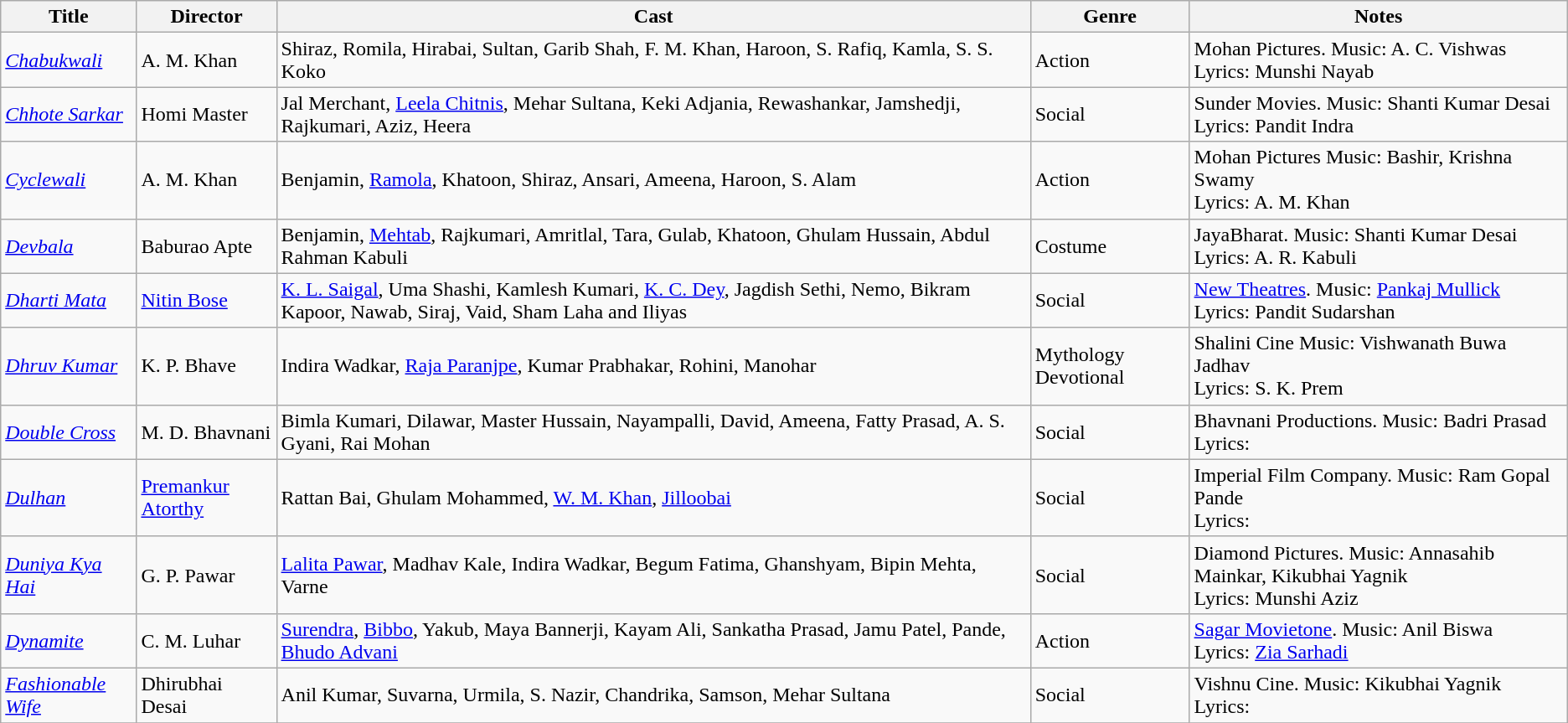<table class="wikitable">
<tr>
<th>Title</th>
<th>Director</th>
<th>Cast</th>
<th>Genre</th>
<th>Notes</th>
</tr>
<tr>
<td><em><a href='#'>Chabukwali</a></em></td>
<td>A. M. Khan</td>
<td>Shiraz, Romila,  Hirabai, Sultan, Garib Shah, F. M. Khan, Haroon, S. Rafiq, Kamla, S. S. Koko</td>
<td>Action</td>
<td>Mohan Pictures. Music: A. C. Vishwas<br>Lyrics: Munshi Nayab</td>
</tr>
<tr>
<td><em><a href='#'>Chhote Sarkar</a></em></td>
<td>Homi Master</td>
<td>Jal Merchant, <a href='#'>Leela Chitnis</a>, Mehar Sultana, Keki Adjania, Rewashankar, Jamshedji, Rajkumari, Aziz, Heera</td>
<td>Social</td>
<td>Sunder Movies. Music: Shanti Kumar Desai<br>Lyrics: Pandit Indra</td>
</tr>
<tr>
<td><em><a href='#'>Cyclewali</a></em></td>
<td>A. M. Khan</td>
<td>Benjamin, <a href='#'>Ramola</a>, Khatoon, Shiraz, Ansari, Ameena, Haroon, S. Alam</td>
<td>Action</td>
<td>Mohan Pictures Music: Bashir, Krishna Swamy<br>Lyrics: A. M. Khan</td>
</tr>
<tr>
<td><em><a href='#'>Devbala</a></em></td>
<td>Baburao Apte</td>
<td>Benjamin, <a href='#'>Mehtab</a>, Rajkumari, Amritlal, Tara, Gulab, Khatoon, Ghulam Hussain, Abdul Rahman Kabuli</td>
<td>Costume</td>
<td>JayaBharat. Music: Shanti Kumar Desai<br>Lyrics: A. R. Kabuli</td>
</tr>
<tr>
<td><em><a href='#'>Dharti Mata</a></em></td>
<td><a href='#'>Nitin Bose</a></td>
<td><a href='#'>K. L. Saigal</a>, Uma Shashi, Kamlesh Kumari, <a href='#'>K. C. Dey</a>, Jagdish Sethi, Nemo, Bikram Kapoor, Nawab, Siraj, Vaid, Sham Laha and Iliyas</td>
<td>Social</td>
<td><a href='#'>New Theatres</a>. Music: <a href='#'>Pankaj Mullick</a><br>Lyrics: Pandit Sudarshan</td>
</tr>
<tr>
<td><em><a href='#'>Dhruv Kumar</a></em></td>
<td>K. P. Bhave</td>
<td>Indira Wadkar, <a href='#'>Raja Paranjpe</a>, Kumar Prabhakar, Rohini, Manohar</td>
<td>Mythology Devotional</td>
<td>Shalini Cine Music: Vishwanath Buwa Jadhav<br>Lyrics: S. K. Prem</td>
</tr>
<tr>
<td><em><a href='#'>Double Cross</a></em></td>
<td>M. D. Bhavnani</td>
<td>Bimla Kumari, Dilawar, Master Hussain, Nayampalli, David, Ameena, Fatty Prasad, A. S. Gyani, Rai Mohan</td>
<td>Social</td>
<td>Bhavnani Productions. Music: Badri Prasad<br>Lyrics:</td>
</tr>
<tr>
<td><em><a href='#'>Dulhan</a></em></td>
<td><a href='#'>Premankur Atorthy</a></td>
<td>Rattan Bai, Ghulam Mohammed, <a href='#'>W. M. Khan</a>, <a href='#'>Jilloobai</a></td>
<td>Social</td>
<td>Imperial Film Company. Music: Ram Gopal Pande<br>Lyrics:</td>
</tr>
<tr>
<td><em><a href='#'>Duniya Kya Hai</a></em></td>
<td>G. P. Pawar</td>
<td><a href='#'>Lalita Pawar</a>, Madhav Kale, Indira Wadkar, Begum Fatima,  Ghanshyam, Bipin Mehta, Varne</td>
<td>Social</td>
<td>Diamond Pictures. Music: Annasahib Mainkar, Kikubhai Yagnik<br>Lyrics: Munshi Aziz</td>
</tr>
<tr>
<td><em><a href='#'>Dynamite</a></em></td>
<td>C. M. Luhar</td>
<td><a href='#'>Surendra</a>, <a href='#'>Bibbo</a>, Yakub, Maya Bannerji, Kayam Ali, Sankatha Prasad, Jamu Patel, Pande, <a href='#'>Bhudo Advani</a></td>
<td>Action</td>
<td><a href='#'>Sagar Movietone</a>. Music: Anil Biswa<br>Lyrics: <a href='#'>Zia Sarhadi</a></td>
</tr>
<tr>
<td><em><a href='#'>Fashionable Wife</a></em></td>
<td>Dhirubhai Desai</td>
<td>Anil Kumar, Suvarna, Urmila, S. Nazir, Chandrika, Samson, Mehar Sultana</td>
<td>Social</td>
<td>Vishnu Cine. Music: Kikubhai Yagnik<br>Lyrics:</td>
</tr>
<tr>
</tr>
</table>
